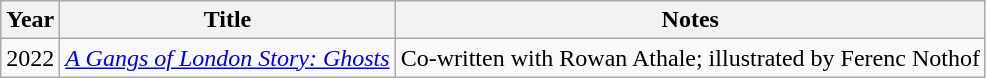<table class="wikitable">
<tr>
<th>Year</th>
<th>Title</th>
<th>Notes</th>
</tr>
<tr>
<td>2022</td>
<td><em><a href='#'>A Gangs of London Story: Ghosts</a></em></td>
<td>Co-written with Rowan Athale; illustrated by Ferenc Nothof</td>
</tr>
</table>
